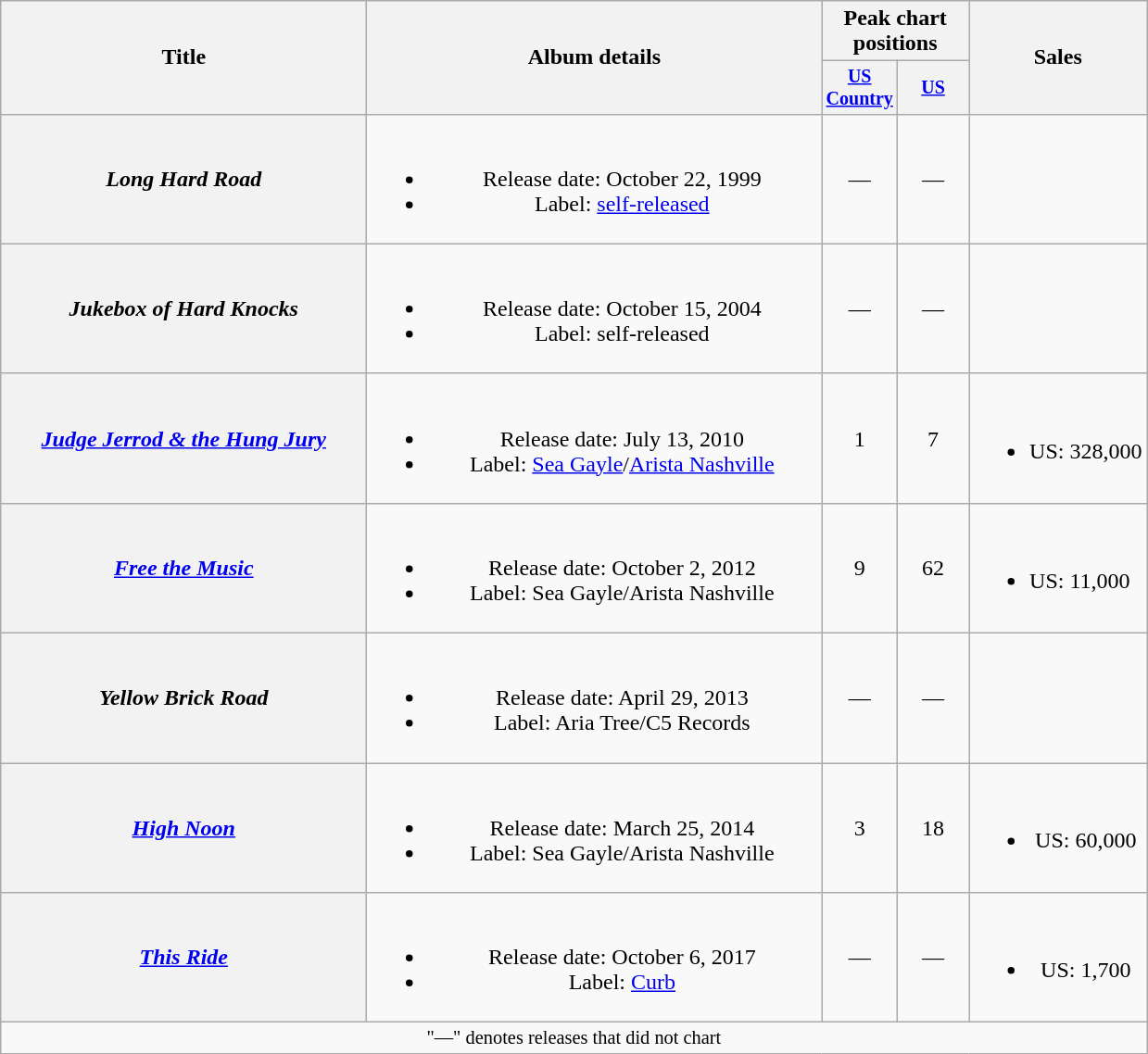<table class="wikitable plainrowheaders" style="text-align:center;">
<tr>
<th rowspan="2" style="width:16em;">Title</th>
<th rowspan="2" style="width:20em;">Album details</th>
<th colspan="2">Peak chart<br>positions</th>
<th rowspan="2">Sales</th>
</tr>
<tr style="font-size:smaller;">
<th width="45"><a href='#'>US Country</a><br></th>
<th width="45"><a href='#'>US</a><br></th>
</tr>
<tr>
<th scope="row"><em>Long Hard Road</em></th>
<td><br><ul><li>Release date: October 22, 1999</li><li>Label: <a href='#'>self-released</a></li></ul></td>
<td>—</td>
<td>—</td>
<td></td>
</tr>
<tr>
<th scope="row"><em>Jukebox of Hard Knocks</em></th>
<td><br><ul><li>Release date: October 15, 2004</li><li>Label: self-released</li></ul></td>
<td>—</td>
<td>—</td>
<td></td>
</tr>
<tr>
<th scope="row"><em><a href='#'>Judge Jerrod & the Hung Jury</a></em></th>
<td><br><ul><li>Release date: July 13, 2010</li><li>Label: <a href='#'>Sea Gayle</a>/<a href='#'>Arista Nashville</a></li></ul></td>
<td>1</td>
<td>7</td>
<td align="left"><br><ul><li>US: 328,000</li></ul></td>
</tr>
<tr>
<th scope="row"><em><a href='#'>Free the Music</a></em></th>
<td><br><ul><li>Release date: October 2, 2012</li><li>Label: Sea Gayle/Arista Nashville</li></ul></td>
<td>9</td>
<td>62</td>
<td align="left"><br><ul><li>US: 11,000</li></ul></td>
</tr>
<tr>
<th scope="row"><em>Yellow Brick Road</em></th>
<td><br><ul><li>Release date: April 29, 2013</li><li>Label: Aria Tree/C5 Records</li></ul></td>
<td>—</td>
<td>—</td>
<td align="left"></td>
</tr>
<tr>
<th scope="row"><em><a href='#'>High Noon</a></em></th>
<td><br><ul><li>Release date: March 25, 2014</li><li>Label: Sea Gayle/Arista Nashville</li></ul></td>
<td>3</td>
<td>18</td>
<td><br><ul><li>US: 60,000</li></ul></td>
</tr>
<tr>
<th scope="row"><em><a href='#'>This Ride</a></em></th>
<td><br><ul><li>Release date: October 6, 2017</li><li>Label: <a href='#'>Curb</a></li></ul></td>
<td>—</td>
<td>—</td>
<td><br><ul><li>US: 1,700</li></ul></td>
</tr>
<tr>
<td colspan="5" style="font-size:85%">"—" denotes releases that did not chart</td>
</tr>
</table>
